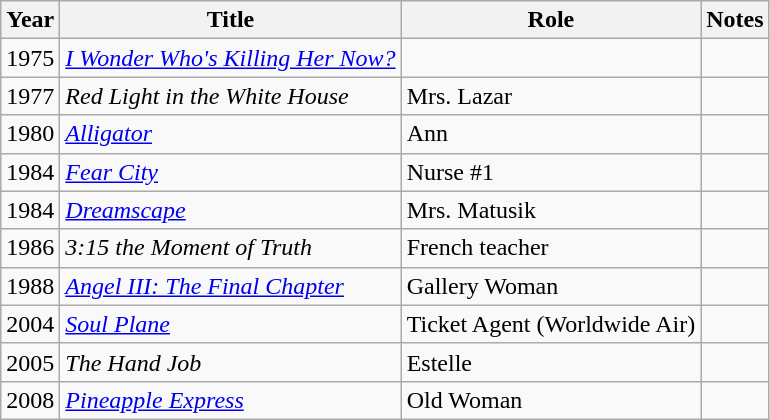<table class="wikitable">
<tr>
<th>Year</th>
<th>Title</th>
<th>Role</th>
<th>Notes</th>
</tr>
<tr>
<td>1975</td>
<td><em><a href='#'>I Wonder Who's Killing Her Now?</a></em></td>
<td></td>
<td></td>
</tr>
<tr>
<td>1977</td>
<td><em>Red Light in the White House</em></td>
<td>Mrs. Lazar</td>
<td></td>
</tr>
<tr>
<td>1980</td>
<td><em><a href='#'>Alligator</a></em></td>
<td>Ann</td>
<td></td>
</tr>
<tr>
<td>1984</td>
<td><em><a href='#'>Fear City</a></em></td>
<td>Nurse #1</td>
<td></td>
</tr>
<tr>
<td>1984</td>
<td><em><a href='#'>Dreamscape</a></em></td>
<td>Mrs. Matusik</td>
<td></td>
</tr>
<tr>
<td>1986</td>
<td><em>3:15 the Moment of Truth</em></td>
<td>French teacher</td>
<td></td>
</tr>
<tr>
<td>1988</td>
<td><em><a href='#'>Angel III: The Final Chapter</a></em></td>
<td>Gallery Woman</td>
<td></td>
</tr>
<tr>
<td>2004</td>
<td><em><a href='#'>Soul Plane</a></em></td>
<td>Ticket Agent (Worldwide Air)</td>
<td></td>
</tr>
<tr>
<td>2005</td>
<td><em>The Hand Job</em></td>
<td>Estelle</td>
<td></td>
</tr>
<tr>
<td>2008</td>
<td><em><a href='#'>Pineapple Express</a></em></td>
<td>Old Woman</td>
<td></td>
</tr>
</table>
